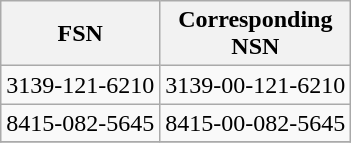<table class="wikitable">
<tr>
<th>FSN</th>
<th>Corresponding<br> NSN</th>
</tr>
<tr>
<td>3139-121-6210</td>
<td>3139-00-121-6210</td>
</tr>
<tr>
<td>8415-082-5645</td>
<td>8415-00-082-5645</td>
</tr>
<tr>
</tr>
</table>
